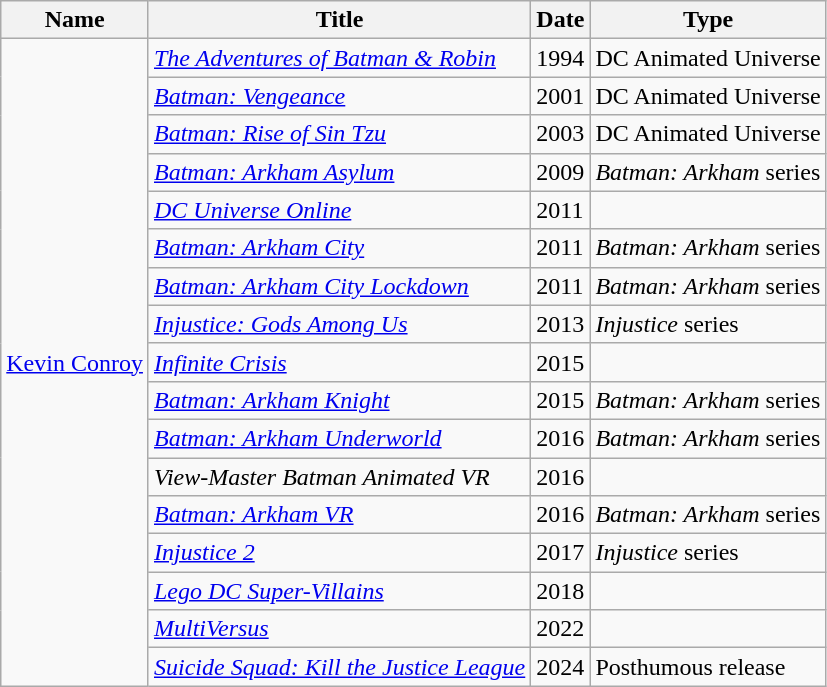<table class="wikitable sortable">
<tr>
<th>Name</th>
<th>Title</th>
<th>Date</th>
<th>Type</th>
</tr>
<tr>
<td rowspan="17"><a href='#'>Kevin Conroy</a></td>
<td><em><a href='#'>The Adventures of Batman & Robin</a></em></td>
<td>1994</td>
<td>DC Animated Universe</td>
</tr>
<tr>
<td><em><a href='#'>Batman: Vengeance</a></em></td>
<td>2001</td>
<td>DC Animated Universe</td>
</tr>
<tr>
<td><em><a href='#'>Batman: Rise of Sin Tzu</a></em></td>
<td>2003</td>
<td>DC Animated Universe</td>
</tr>
<tr>
<td><em><a href='#'>Batman: Arkham Asylum</a></em></td>
<td>2009</td>
<td><em>Batman: Arkham</em> series</td>
</tr>
<tr>
<td><em><a href='#'>DC Universe Online</a></em></td>
<td>2011</td>
<td></td>
</tr>
<tr>
<td><em><a href='#'>Batman: Arkham City</a></em></td>
<td>2011</td>
<td><em>Batman: Arkham</em> series</td>
</tr>
<tr>
<td><em><a href='#'>Batman: Arkham City Lockdown</a></em></td>
<td>2011</td>
<td><em>Batman: Arkham</em> series</td>
</tr>
<tr>
<td><em><a href='#'>Injustice: Gods Among Us</a></em></td>
<td>2013</td>
<td><em>Injustice</em> series</td>
</tr>
<tr>
<td><em><a href='#'>Infinite Crisis</a></em></td>
<td>2015</td>
<td></td>
</tr>
<tr>
<td><em><a href='#'>Batman: Arkham Knight</a></em></td>
<td>2015</td>
<td><em>Batman: Arkham</em> series</td>
</tr>
<tr>
<td><em><a href='#'>Batman: Arkham Underworld</a></em></td>
<td>2016</td>
<td><em>Batman: Arkham</em> series</td>
</tr>
<tr>
<td><em>View-Master Batman Animated VR</em></td>
<td>2016</td>
<td></td>
</tr>
<tr>
<td><em><a href='#'>Batman: Arkham VR</a></em></td>
<td>2016</td>
<td><em>Batman: Arkham</em> series</td>
</tr>
<tr>
<td><em><a href='#'>Injustice 2</a></em></td>
<td>2017</td>
<td><em>Injustice</em> series</td>
</tr>
<tr>
<td><em><a href='#'>Lego DC Super-Villains</a></em></td>
<td>2018</td>
<td></td>
</tr>
<tr>
<td><em><a href='#'>MultiVersus</a></em></td>
<td>2022</td>
<td></td>
</tr>
<tr>
<td><em><a href='#'>Suicide Squad: Kill the Justice League</a></em></td>
<td>2024</td>
<td>Posthumous release</td>
</tr>
</table>
